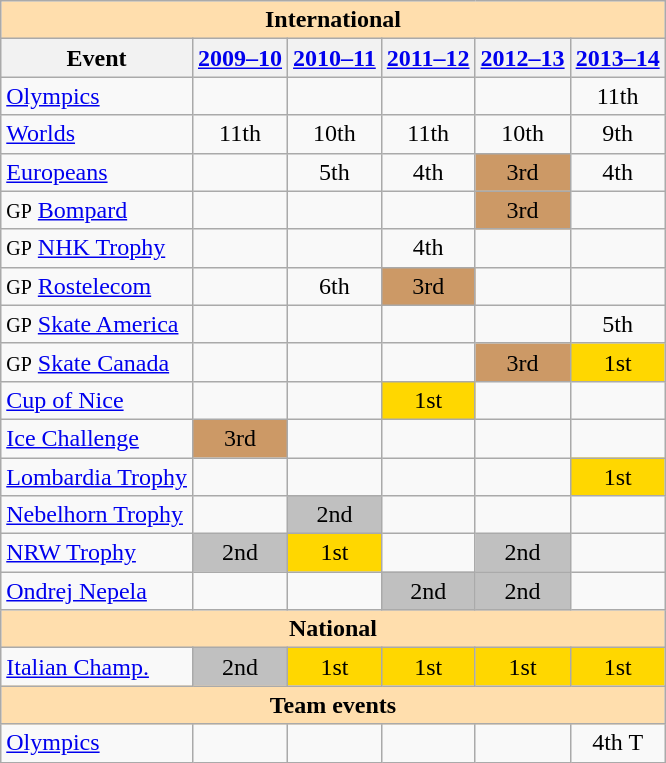<table class="wikitable" style="text-align:center">
<tr>
<th style="background-color: #ffdead; " colspan=6 align=center><strong>International</strong></th>
</tr>
<tr>
<th>Event</th>
<th><a href='#'>2009–10</a></th>
<th><a href='#'>2010–11</a></th>
<th><a href='#'>2011–12</a></th>
<th><a href='#'>2012–13</a></th>
<th><a href='#'>2013–14</a></th>
</tr>
<tr>
<td align=left><a href='#'>Olympics</a></td>
<td></td>
<td></td>
<td></td>
<td></td>
<td>11th</td>
</tr>
<tr>
<td align=left><a href='#'>Worlds</a></td>
<td>11th</td>
<td>10th</td>
<td>11th</td>
<td>10th</td>
<td>9th</td>
</tr>
<tr>
<td align=left><a href='#'>Europeans</a></td>
<td></td>
<td>5th</td>
<td>4th</td>
<td bgcolor=cc9966>3rd</td>
<td>4th</td>
</tr>
<tr>
<td align=left><small>GP</small> <a href='#'>Bompard</a></td>
<td></td>
<td></td>
<td></td>
<td bgcolor=cc9966>3rd</td>
<td></td>
</tr>
<tr>
<td align=left><small>GP</small> <a href='#'>NHK Trophy</a></td>
<td></td>
<td></td>
<td>4th</td>
<td></td>
<td></td>
</tr>
<tr>
<td align=left><small>GP</small> <a href='#'>Rostelecom</a></td>
<td></td>
<td>6th</td>
<td bgcolor=cc9966>3rd</td>
<td></td>
<td></td>
</tr>
<tr>
<td align=left><small>GP</small> <a href='#'>Skate America</a></td>
<td></td>
<td></td>
<td></td>
<td></td>
<td>5th</td>
</tr>
<tr>
<td align=left><small>GP</small> <a href='#'>Skate Canada</a></td>
<td></td>
<td></td>
<td></td>
<td bgcolor=cc9966>3rd</td>
<td bgcolor=gold>1st</td>
</tr>
<tr>
<td align=left><a href='#'>Cup of Nice</a></td>
<td></td>
<td></td>
<td bgcolor=gold>1st</td>
<td></td>
<td></td>
</tr>
<tr>
<td align=left><a href='#'>Ice Challenge</a></td>
<td bgcolor=cc9966>3rd</td>
<td></td>
<td></td>
<td></td>
<td></td>
</tr>
<tr>
<td align=left><a href='#'>Lombardia Trophy</a></td>
<td></td>
<td></td>
<td></td>
<td></td>
<td bgcolor=gold>1st</td>
</tr>
<tr>
<td align=left><a href='#'>Nebelhorn Trophy</a></td>
<td></td>
<td bgcolor=silver>2nd</td>
<td></td>
<td></td>
<td></td>
</tr>
<tr>
<td align=left><a href='#'>NRW Trophy</a></td>
<td bgcolor=silver>2nd</td>
<td bgcolor=gold>1st</td>
<td></td>
<td bgcolor=silver>2nd</td>
<td></td>
</tr>
<tr>
<td align=left><a href='#'>Ondrej Nepela</a></td>
<td></td>
<td></td>
<td bgcolor=silver>2nd</td>
<td bgcolor=silver>2nd</td>
<td></td>
</tr>
<tr>
<th style="background-color: #ffdead; " colspan=6 align=center><strong>National</strong></th>
</tr>
<tr>
<td align=left><a href='#'>Italian Champ.</a></td>
<td bgcolor=silver>2nd</td>
<td bgcolor=gold>1st</td>
<td bgcolor=gold>1st</td>
<td bgcolor=gold>1st</td>
<td bgcolor=gold>1st</td>
</tr>
<tr>
<th style="background-color: #ffdead; " colspan=6 align=center><strong>Team events</strong></th>
</tr>
<tr>
<td align=left><a href='#'>Olympics</a></td>
<td></td>
<td></td>
<td></td>
<td></td>
<td>4th T</td>
</tr>
</table>
